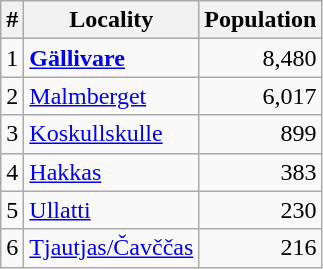<table class="wikitable">
<tr>
<th>#</th>
<th>Locality</th>
<th>Population</th>
</tr>
<tr>
<td>1</td>
<td><strong><a href='#'>Gällivare</a></strong></td>
<td align="right">8,480</td>
</tr>
<tr>
<td>2</td>
<td><a href='#'>Malmberget</a></td>
<td align="right">6,017</td>
</tr>
<tr>
<td>3</td>
<td><a href='#'>Koskullskulle</a></td>
<td align="right">899</td>
</tr>
<tr>
<td>4</td>
<td><a href='#'>Hakkas</a></td>
<td align="right">383</td>
</tr>
<tr>
<td>5</td>
<td><a href='#'>Ullatti</a></td>
<td align="right">230</td>
</tr>
<tr>
<td>6</td>
<td><a href='#'>Tjautjas/Čavččas</a></td>
<td align="right">216</td>
</tr>
</table>
